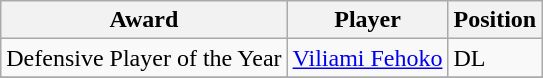<table class="wikitable" border="0">
<tr>
<th>Award</th>
<th>Player</th>
<th>Position</th>
</tr>
<tr>
<td>Defensive Player of the Year</td>
<td><a href='#'>Viliami Fehoko</a></td>
<td>DL</td>
</tr>
<tr>
</tr>
</table>
